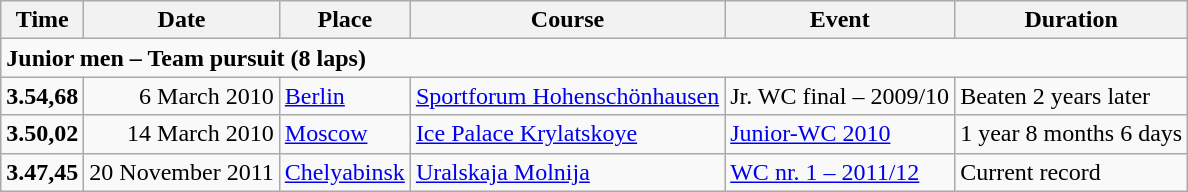<table class="wikitable collapsible collapsed">
<tr>
<th>Time</th>
<th>Date</th>
<th>Place</th>
<th>Course</th>
<th>Event</th>
<th>Duration</th>
</tr>
<tr>
<td colspan="6"><strong>Junior men – Team pursuit (8 laps)</strong></td>
</tr>
<tr>
<td><strong>3.54,68</strong></td>
<td align="right">6 March 2010</td>
<td><a href='#'>Berlin</a></td>
<td><a href='#'>Sportforum Hohenschönhausen</a></td>
<td>Jr. WC final – 2009/10</td>
<td>Beaten 2 years later</td>
</tr>
<tr>
<td><strong>3.50,02</strong></td>
<td align="right">14 March 2010</td>
<td><a href='#'>Moscow</a></td>
<td><a href='#'>Ice Palace Krylatskoye</a></td>
<td><a href='#'>Junior-WC 2010</a></td>
<td>1 year 8 months 6 days</td>
</tr>
<tr>
<td><strong>3.47,45</strong></td>
<td align="right">20 November 2011</td>
<td><a href='#'>Chelyabinsk</a></td>
<td><a href='#'>Uralskaja Molnija</a></td>
<td><a href='#'>WC nr. 1 – 2011/12</a></td>
<td>Current record</td>
</tr>
</table>
